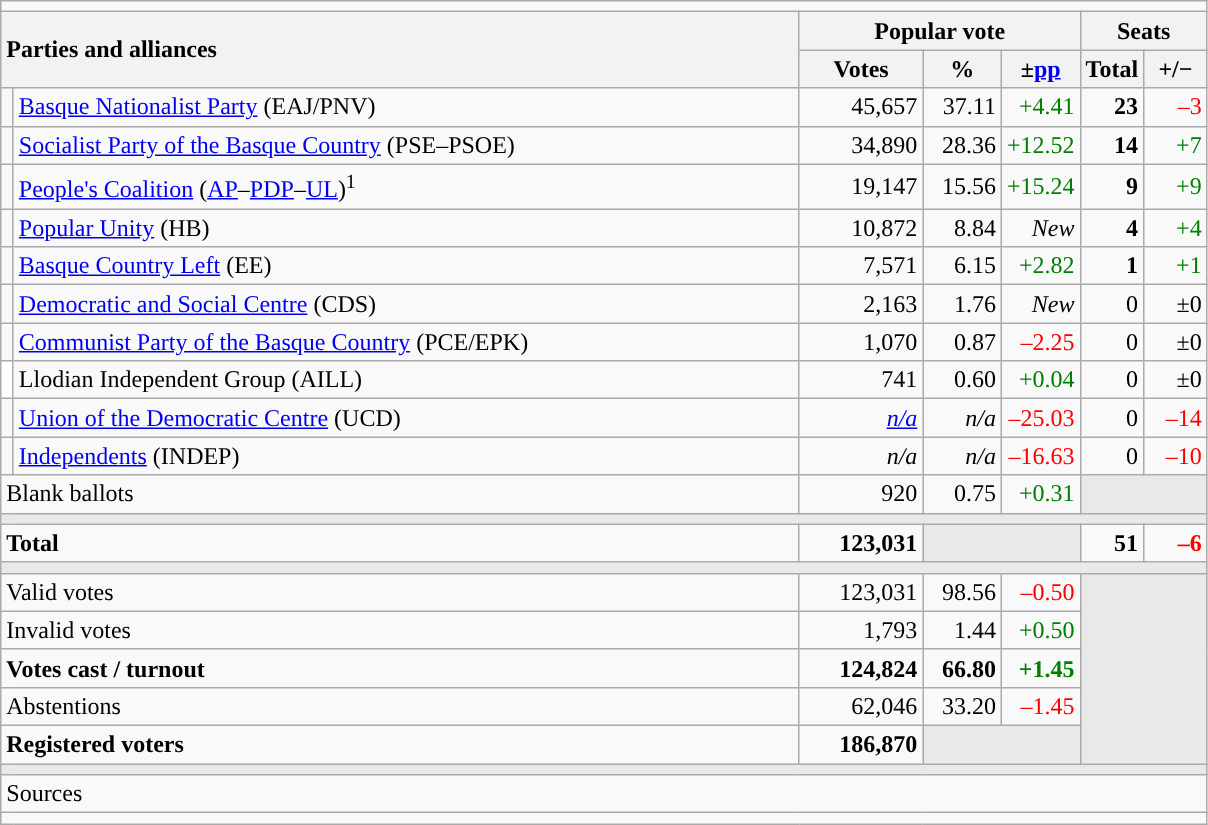<table class="wikitable" style="text-align:right;">
<tr>
<td colspan="7"></td>
</tr>
<tr>
<th style="text-align:left;" rowspan="2" colspan="2" width="525">Parties and alliances</th>
<th colspan="3">Popular vote</th>
<th colspan="2">Seats</th>
</tr>
<tr>
<th width="75">Votes</th>
<th width="45">%</th>
<th width="45">±<a href='#'>pp</a></th>
<th width="35">Total</th>
<th width="35">+/−</th>
</tr>
<tr>
<td width="1" style="color:inherit;background:"></td>
<td align="left"><a href='#'>Basque Nationalist Party</a> (EAJ/PNV)</td>
<td>45,657</td>
<td>37.11</td>
<td style="color:green;">+4.41</td>
<td><strong>23</strong></td>
<td style="color:red;">–3</td>
</tr>
<tr>
<td style="color:inherit;background:"></td>
<td align="left"><a href='#'>Socialist Party of the Basque Country</a> (PSE–PSOE)</td>
<td>34,890</td>
<td>28.36</td>
<td style="color:green;">+12.52</td>
<td><strong>14</strong></td>
<td style="color:green;">+7</td>
</tr>
<tr>
<td style="color:inherit;background:"></td>
<td align="left"><a href='#'>People's Coalition</a> (<a href='#'>AP</a>–<a href='#'>PDP</a>–<a href='#'>UL</a>)<sup>1</sup></td>
<td>19,147</td>
<td>15.56</td>
<td style="color:green;">+15.24</td>
<td><strong>9</strong></td>
<td style="color:green;">+9</td>
</tr>
<tr>
<td style="color:inherit;background:"></td>
<td align="left"><a href='#'>Popular Unity</a> (HB)</td>
<td>10,872</td>
<td>8.84</td>
<td><em>New</em></td>
<td><strong>4</strong></td>
<td style="color:green;">+4</td>
</tr>
<tr>
<td style="color:inherit;background:"></td>
<td align="left"><a href='#'>Basque Country Left</a> (EE)</td>
<td>7,571</td>
<td>6.15</td>
<td style="color:green;">+2.82</td>
<td><strong>1</strong></td>
<td style="color:green;">+1</td>
</tr>
<tr>
<td style="color:inherit;background:"></td>
<td align="left"><a href='#'>Democratic and Social Centre</a> (CDS)</td>
<td>2,163</td>
<td>1.76</td>
<td><em>New</em></td>
<td>0</td>
<td>±0</td>
</tr>
<tr>
<td style="color:inherit;background:"></td>
<td align="left"><a href='#'>Communist Party of the Basque Country</a> (PCE/EPK)</td>
<td>1,070</td>
<td>0.87</td>
<td style="color:red;">–2.25</td>
<td>0</td>
<td>±0</td>
</tr>
<tr>
<td bgcolor="white"></td>
<td align="left">Llodian Independent Group (AILL)</td>
<td>741</td>
<td>0.60</td>
<td style="color:green;">+0.04</td>
<td>0</td>
<td>±0</td>
</tr>
<tr>
<td style="color:inherit;background:"></td>
<td align="left"><a href='#'>Union of the Democratic Centre</a> (UCD)</td>
<td><em><a href='#'>n/a</a></em></td>
<td><em>n/a</em></td>
<td style="color:red;">–25.03</td>
<td>0</td>
<td style="color:red;">–14</td>
</tr>
<tr>
<td style="color:inherit;background:"></td>
<td align="left"><a href='#'>Independents</a> (INDEP)</td>
<td><em>n/a</em></td>
<td><em>n/a</em></td>
<td style="color:red;">–16.63</td>
<td>0</td>
<td style="color:red;">–10</td>
</tr>
<tr>
<td align="left" colspan="2">Blank ballots</td>
<td>920</td>
<td>0.75</td>
<td style="color:green;">+0.31</td>
<td bgcolor="#E9E9E9" colspan="2"></td>
</tr>
<tr>
<td colspan="7" bgcolor="#E9E9E9"></td>
</tr>
<tr style="font-weight:bold;">
<td align="left" colspan="2">Total</td>
<td>123,031</td>
<td bgcolor="#E9E9E9" colspan="2"></td>
<td>51</td>
<td style="color:red;">–6</td>
</tr>
<tr>
<td colspan="7" bgcolor="#E9E9E9"></td>
</tr>
<tr>
<td align="left" colspan="2">Valid votes</td>
<td>123,031</td>
<td>98.56</td>
<td style="color:red;">–0.50</td>
<td bgcolor="#E9E9E9" colspan="2" rowspan="5"></td>
</tr>
<tr>
<td align="left" colspan="2">Invalid votes</td>
<td>1,793</td>
<td>1.44</td>
<td style="color:green;">+0.50</td>
</tr>
<tr style="font-weight:bold;">
<td align="left" colspan="2">Votes cast / turnout</td>
<td>124,824</td>
<td>66.80</td>
<td style="color:green;">+1.45</td>
</tr>
<tr>
<td align="left" colspan="2">Abstentions</td>
<td>62,046</td>
<td>33.20</td>
<td style="color:red;">–1.45</td>
</tr>
<tr style="font-weight:bold;">
<td align="left" colspan="2">Registered voters</td>
<td>186,870</td>
<td bgcolor="#E9E9E9" colspan="2"></td>
</tr>
<tr>
<td colspan="7" bgcolor="#E9E9E9"></td>
</tr>
<tr>
<td align="left" colspan="7">Sources</td>
</tr>
<tr>
<td colspan="7" style="text-align:left; max-width:790px;"></td>
</tr>
</table>
